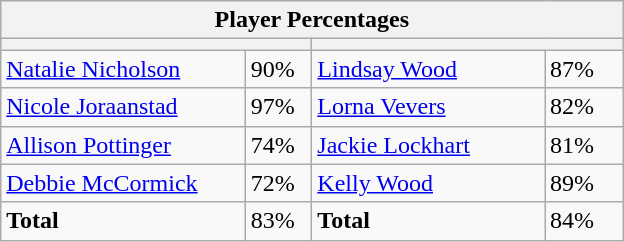<table class="wikitable">
<tr>
<th colspan=4 width=400>Player Percentages</th>
</tr>
<tr>
<th colspan=2 width=200></th>
<th colspan=2 width=200></th>
</tr>
<tr>
<td><a href='#'>Natalie Nicholson</a></td>
<td>90%</td>
<td><a href='#'>Lindsay Wood</a></td>
<td>87%</td>
</tr>
<tr>
<td><a href='#'>Nicole Joraanstad</a></td>
<td>97%</td>
<td><a href='#'>Lorna Vevers</a></td>
<td>82%</td>
</tr>
<tr>
<td><a href='#'>Allison Pottinger</a></td>
<td>74%</td>
<td><a href='#'>Jackie Lockhart</a></td>
<td>81%</td>
</tr>
<tr>
<td><a href='#'>Debbie McCormick</a></td>
<td>72%</td>
<td><a href='#'>Kelly Wood</a></td>
<td>89%</td>
</tr>
<tr>
<td><strong>Total</strong></td>
<td>83%</td>
<td><strong>Total</strong></td>
<td>84%</td>
</tr>
</table>
